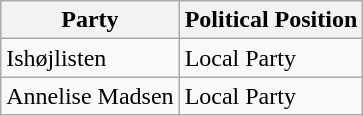<table class="wikitable mw-collapsible mw-collapsed">
<tr>
<th>Party</th>
<th>Political Position</th>
</tr>
<tr>
<td>Ishøjlisten</td>
<td>Local Party</td>
</tr>
<tr>
<td>Annelise Madsen</td>
<td>Local Party</td>
</tr>
</table>
